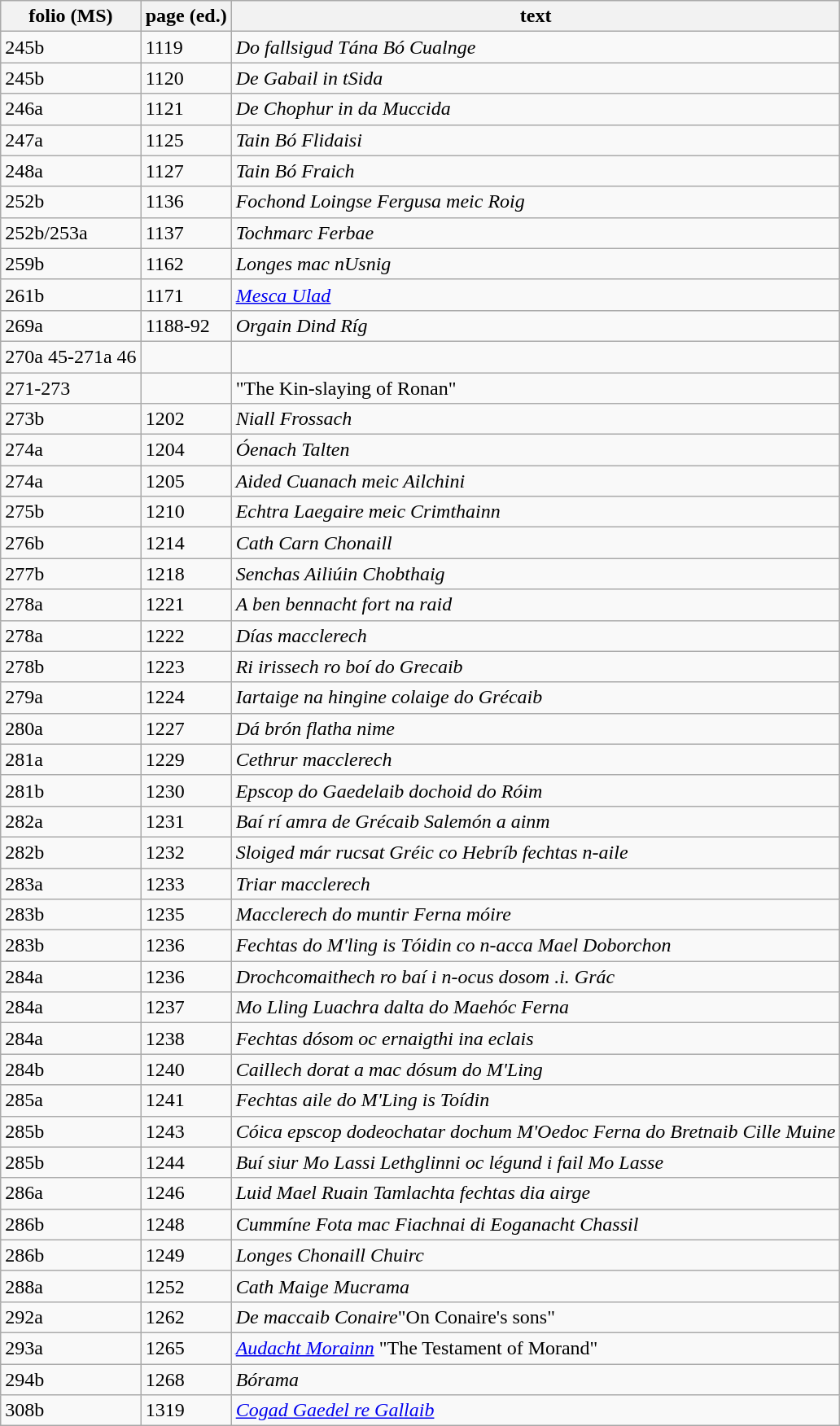<table class="wikitable">
<tr>
<th>folio (MS)</th>
<th>page (ed.)</th>
<th>text</th>
</tr>
<tr>
<td>245b</td>
<td>1119</td>
<td><em>Do fallsigud Tána Bó Cualnge</em></td>
</tr>
<tr>
<td>245b</td>
<td>1120</td>
<td><em>De Gabail in tSida</em></td>
</tr>
<tr>
<td>246a</td>
<td>1121</td>
<td><em>De Chophur in da Muccida</em></td>
</tr>
<tr>
<td>247a</td>
<td>1125</td>
<td><em>Tain Bó Flidaisi</em></td>
</tr>
<tr>
<td>248a</td>
<td>1127</td>
<td><em>Tain Bó Fraich</em></td>
</tr>
<tr>
<td>252b</td>
<td>1136</td>
<td><em>Fochond Loingse Fergusa meic Roig</em></td>
</tr>
<tr>
<td>252b/253a</td>
<td>1137</td>
<td><em>Tochmarc Ferbae</em></td>
</tr>
<tr>
<td>259b</td>
<td>1162</td>
<td><em>Longes mac nUsnig</em></td>
</tr>
<tr>
<td>261b</td>
<td>1171</td>
<td><em><a href='#'>Mesca Ulad</a></em></td>
</tr>
<tr>
<td>269a</td>
<td>1188-92</td>
<td><em>Orgain Dind Ríg</em></td>
</tr>
<tr>
<td>270a 45-271a 46</td>
<td></td>
<td><em></em></td>
</tr>
<tr>
<td>271-273</td>
<td></td>
<td><em></em> "The Kin-slaying of Ronan"</td>
</tr>
<tr>
<td>273b</td>
<td>1202</td>
<td><em>Niall Frossach</em></td>
</tr>
<tr>
<td>274a</td>
<td>1204</td>
<td><em>Óenach Talten</em></td>
</tr>
<tr>
<td>274a</td>
<td>1205</td>
<td><em>Aided Cuanach meic Ailchini</em></td>
</tr>
<tr>
<td>275b</td>
<td>1210</td>
<td><em>Echtra Laegaire meic Crimthainn</em></td>
</tr>
<tr>
<td>276b</td>
<td>1214</td>
<td><em>Cath Carn Chonaill</em></td>
</tr>
<tr>
<td>277b</td>
<td>1218</td>
<td><em>Senchas Ailiúin Chobthaig</em></td>
</tr>
<tr>
<td>278a</td>
<td>1221</td>
<td><em>A ben bennacht fort na raid</em></td>
</tr>
<tr>
<td>278a</td>
<td>1222</td>
<td><em>Días macclerech</em></td>
</tr>
<tr>
<td>278b</td>
<td>1223</td>
<td><em>Ri irissech ro boí do Grecaib</em></td>
</tr>
<tr>
<td>279a</td>
<td>1224</td>
<td><em>Iartaige na hingine colaige do Grécaib</em></td>
</tr>
<tr>
<td>280a</td>
<td>1227</td>
<td><em>Dá brón flatha nime</em></td>
</tr>
<tr>
<td>281a</td>
<td>1229</td>
<td><em>Cethrur macclerech</em></td>
</tr>
<tr>
<td>281b</td>
<td>1230</td>
<td><em>Epscop do Gaedelaib dochoid do Róim</em></td>
</tr>
<tr>
<td>282a</td>
<td>1231</td>
<td><em>Baí rí amra de Grécaib Salemón a ainm</em></td>
</tr>
<tr>
<td>282b</td>
<td>1232</td>
<td><em>Sloiged már rucsat Gréic co Hebríb fechtas n-aile</em></td>
</tr>
<tr>
<td>283a</td>
<td>1233</td>
<td><em>Triar macclerech</em></td>
</tr>
<tr>
<td>283b</td>
<td>1235</td>
<td><em>Macclerech do muntir Ferna móire</em></td>
</tr>
<tr>
<td>283b</td>
<td>1236</td>
<td><em>Fechtas do M'ling is Tóidin co n-acca Mael Doborchon</em></td>
</tr>
<tr>
<td>284a</td>
<td>1236</td>
<td><em>Drochcomaithech ro baí i n-ocus dosom .i. Grác</em></td>
</tr>
<tr>
<td>284a</td>
<td>1237</td>
<td><em>Mo Lling Luachra dalta do Maehóc Ferna</em></td>
</tr>
<tr>
<td>284a</td>
<td>1238</td>
<td><em>Fechtas dósom oc ernaigthi ina eclais</em></td>
</tr>
<tr>
<td>284b</td>
<td>1240</td>
<td><em>Caillech dorat a mac dósum do M'Ling</em></td>
</tr>
<tr>
<td>285a</td>
<td>1241</td>
<td><em>Fechtas aile do M'Ling is Toídin</em></td>
</tr>
<tr>
<td>285b</td>
<td>1243</td>
<td><em>Cóica epscop dodeochatar dochum M'Oedoc Ferna do Bretnaib Cille Muine</em></td>
</tr>
<tr>
<td>285b</td>
<td>1244</td>
<td><em>Buí siur Mo Lassi Lethglinni oc légund i fail Mo Lasse</em></td>
</tr>
<tr>
<td>286a</td>
<td>1246</td>
<td><em>Luid Mael Ruain Tamlachta fechtas dia airge</em></td>
</tr>
<tr>
<td>286b</td>
<td>1248</td>
<td><em>Cummíne Fota mac Fiachnai di Eoganacht Chassil</em></td>
</tr>
<tr>
<td>286b</td>
<td>1249</td>
<td><em>Longes Chonaill Chuirc</em></td>
</tr>
<tr>
<td>288a</td>
<td>1252</td>
<td><em>Cath Maige Mucrama</em></td>
</tr>
<tr>
<td>292a</td>
<td>1262</td>
<td><em>De maccaib Conaire</em>"On Conaire's sons"</td>
</tr>
<tr>
<td>293a</td>
<td>1265</td>
<td><em><a href='#'>Audacht Morainn</a></em> "The Testament of Morand"</td>
</tr>
<tr>
<td>294b</td>
<td>1268</td>
<td><em>Bórama</em></td>
</tr>
<tr>
<td>308b</td>
<td>1319</td>
<td><em><a href='#'>Cogad Gaedel re Gallaib</a></em></td>
</tr>
</table>
